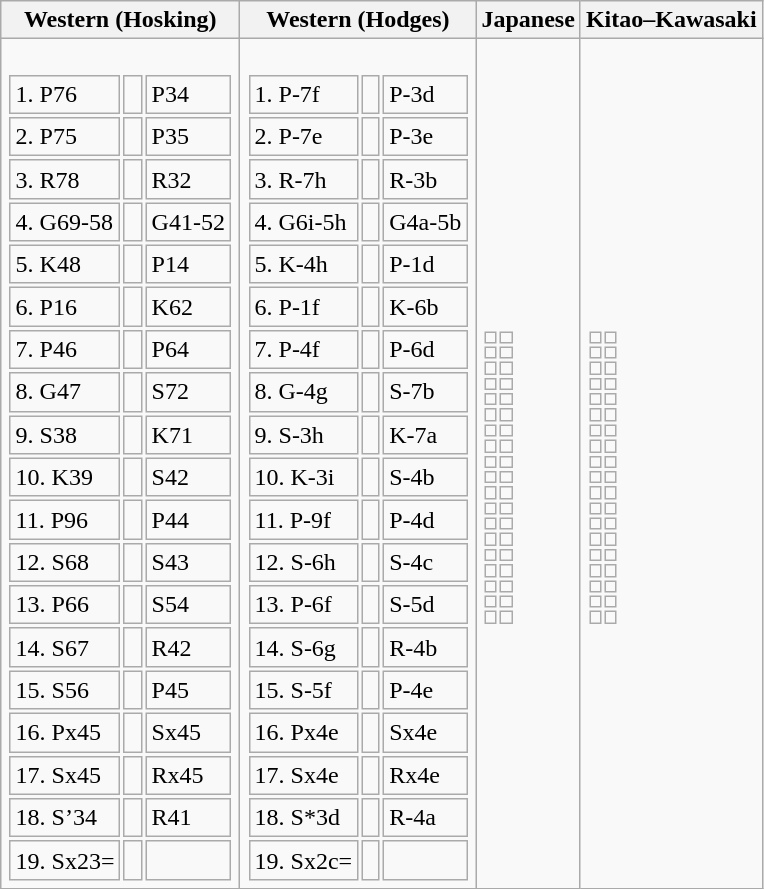<table class="wikitable">
<tr>
<th>Western (Hosking)</th>
<th>Western (Hodges)</th>
<th>Japanese</th>
<th>Kitao–Kawasaki</th>
</tr>
<tr>
<td><br><table>
<tr>
<td>1. P76</td>
<td> </td>
<td>P34</td>
</tr>
<tr>
<td>2. P75</td>
<td> </td>
<td>P35</td>
</tr>
<tr>
<td>3. R78</td>
<td> </td>
<td>R32</td>
</tr>
<tr>
<td>4. G69-58</td>
<td> </td>
<td>G41-52</td>
</tr>
<tr>
<td>5. K48</td>
<td> </td>
<td>P14</td>
</tr>
<tr>
<td>6. P16</td>
<td> </td>
<td>K62</td>
</tr>
<tr>
<td>7. P46</td>
<td> </td>
<td>P64</td>
</tr>
<tr>
<td>8. G47</td>
<td> </td>
<td>S72</td>
</tr>
<tr>
<td>9. S38</td>
<td> </td>
<td>K71</td>
</tr>
<tr>
<td>10. K39</td>
<td> </td>
<td>S42</td>
</tr>
<tr>
<td>11. P96</td>
<td> </td>
<td>P44</td>
</tr>
<tr>
<td>12. S68</td>
<td> </td>
<td>S43</td>
</tr>
<tr>
<td>13. P66</td>
<td> </td>
<td>S54</td>
</tr>
<tr>
<td>14. S67</td>
<td> </td>
<td>R42</td>
</tr>
<tr>
<td>15. S56</td>
<td> </td>
<td>P45</td>
</tr>
<tr>
<td>16. Px45</td>
<td> </td>
<td>Sx45</td>
</tr>
<tr>
<td>17. Sx45</td>
<td> </td>
<td>Rx45</td>
</tr>
<tr>
<td>18. S’34</td>
<td> </td>
<td>R41</td>
</tr>
<tr>
<td>19. Sx23=</td>
<td> </td>
<td></td>
</tr>
</table>
</td>
<td><br><table>
<tr>
<td>1. P-7f</td>
<td> </td>
<td>P-3d</td>
</tr>
<tr>
<td>2. P-7e</td>
<td> </td>
<td>P-3e</td>
</tr>
<tr>
<td>3. R-7h</td>
<td> </td>
<td>R-3b</td>
</tr>
<tr>
<td>4. G6i-5h</td>
<td> </td>
<td>G4a-5b</td>
</tr>
<tr>
<td>5. K-4h</td>
<td> </td>
<td>P-1d</td>
</tr>
<tr>
<td>6. P-1f</td>
<td> </td>
<td>K-6b</td>
</tr>
<tr>
<td>7. P-4f</td>
<td> </td>
<td>P-6d</td>
</tr>
<tr>
<td>8. G-4g</td>
<td> </td>
<td>S-7b</td>
</tr>
<tr>
<td>9. S-3h</td>
<td> </td>
<td>K-7a</td>
</tr>
<tr>
<td>10. K-3i</td>
<td> </td>
<td>S-4b</td>
</tr>
<tr>
<td>11. P-9f</td>
<td> </td>
<td>P-4d</td>
</tr>
<tr>
<td>12. S-6h</td>
<td> </td>
<td>S-4c</td>
</tr>
<tr>
<td>13. P-6f</td>
<td> </td>
<td>S-5d</td>
</tr>
<tr>
<td>14. S-6g</td>
<td> </td>
<td>R-4b</td>
</tr>
<tr>
<td>15. S-5f</td>
<td> </td>
<td>P-4e</td>
</tr>
<tr>
<td>16. Px4e</td>
<td> </td>
<td>Sx4e</td>
</tr>
<tr>
<td>17. Sx4e</td>
<td> </td>
<td>Rx4e</td>
</tr>
<tr>
<td>18. S*3d</td>
<td> </td>
<td>R-4a</td>
</tr>
<tr>
<td>19. Sx2c=</td>
<td> </td>
<td></td>
</tr>
</table>
</td>
<td><br><table>
<tr>
<td></td>
<td></td>
</tr>
<tr>
<td></td>
<td></td>
</tr>
<tr>
<td></td>
<td></td>
</tr>
<tr>
<td></td>
<td></td>
</tr>
<tr>
<td></td>
<td></td>
</tr>
<tr>
<td></td>
<td></td>
</tr>
<tr>
<td></td>
<td></td>
</tr>
<tr>
<td></td>
<td></td>
</tr>
<tr>
<td></td>
<td></td>
</tr>
<tr>
<td></td>
<td></td>
</tr>
<tr>
<td></td>
<td></td>
</tr>
<tr>
<td></td>
<td></td>
</tr>
<tr>
<td></td>
<td></td>
</tr>
<tr>
<td></td>
<td></td>
</tr>
<tr>
<td></td>
<td></td>
</tr>
<tr>
<td></td>
<td></td>
</tr>
<tr>
<td></td>
<td></td>
</tr>
<tr>
<td></td>
<td></td>
</tr>
<tr>
<td></td>
<td></td>
</tr>
</table>
</td>
<td><br><table>
<tr>
<td></td>
<td></td>
</tr>
<tr>
<td></td>
<td></td>
</tr>
<tr>
<td></td>
<td></td>
</tr>
<tr>
<td></td>
<td></td>
</tr>
<tr>
<td></td>
<td></td>
</tr>
<tr>
<td></td>
<td></td>
</tr>
<tr>
<td></td>
<td></td>
</tr>
<tr>
<td></td>
<td></td>
</tr>
<tr>
<td></td>
<td></td>
</tr>
<tr>
<td></td>
<td></td>
</tr>
<tr>
<td></td>
<td></td>
</tr>
<tr>
<td></td>
<td></td>
</tr>
<tr>
<td></td>
<td></td>
</tr>
<tr>
<td></td>
<td></td>
</tr>
<tr>
<td></td>
<td></td>
</tr>
<tr>
<td></td>
<td></td>
</tr>
<tr>
<td></td>
<td></td>
</tr>
<tr>
<td></td>
<td></td>
</tr>
<tr>
<td></td>
<td></td>
</tr>
</table>
</td>
</tr>
</table>
